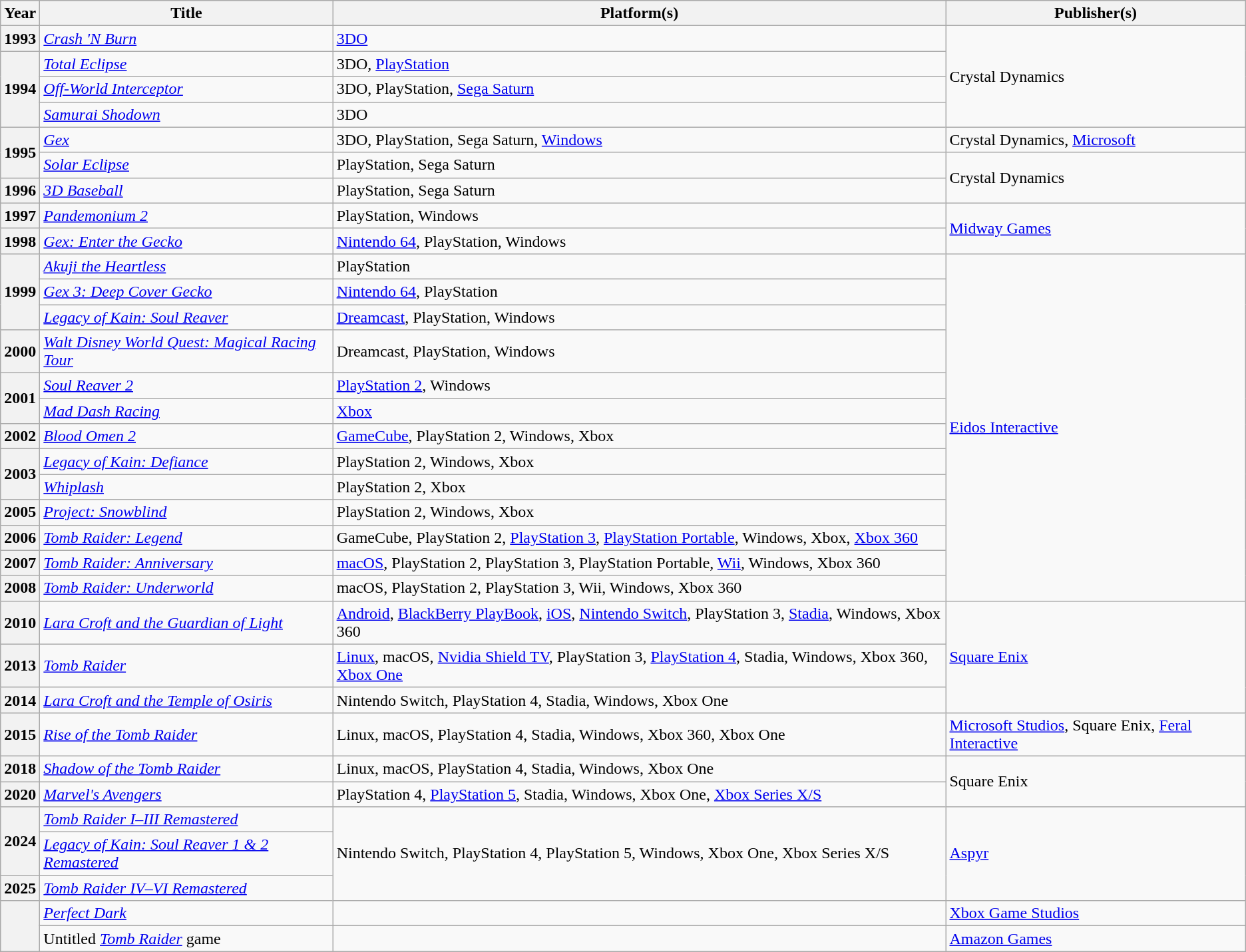<table class="wikitable sortable plainrowheaders">
<tr>
<th scope="col">Year</th>
<th scope="col">Title</th>
<th scope="col">Platform(s)</th>
<th scope="col">Publisher(s)</th>
</tr>
<tr>
<th scope="row">1993</th>
<td><em><a href='#'>Crash 'N Burn</a></em></td>
<td><a href='#'>3DO</a></td>
<td rowspan="4">Crystal Dynamics</td>
</tr>
<tr>
<th scope="row" rowspan="3">1994</th>
<td><em><a href='#'>Total Eclipse</a></em></td>
<td>3DO, <a href='#'>PlayStation</a></td>
</tr>
<tr>
<td><em><a href='#'>Off-World Interceptor</a></em></td>
<td>3DO, PlayStation, <a href='#'>Sega Saturn</a></td>
</tr>
<tr>
<td><em><a href='#'>Samurai Shodown</a></em></td>
<td>3DO</td>
</tr>
<tr>
<th scope="row" rowspan="2">1995</th>
<td><em><a href='#'>Gex</a></em></td>
<td>3DO, PlayStation, Sega Saturn, <a href='#'>Windows</a></td>
<td>Crystal Dynamics, <a href='#'>Microsoft</a></td>
</tr>
<tr>
<td><em><a href='#'>Solar Eclipse</a></em></td>
<td>PlayStation, Sega Saturn</td>
<td rowspan="2">Crystal Dynamics</td>
</tr>
<tr>
<th scope="row">1996</th>
<td><em><a href='#'>3D Baseball</a></em></td>
<td>PlayStation, Sega Saturn</td>
</tr>
<tr>
<th scope="row">1997</th>
<td><em><a href='#'>Pandemonium 2</a></em></td>
<td>PlayStation, Windows</td>
<td rowspan="2"><a href='#'>Midway Games</a></td>
</tr>
<tr>
<th scope="row">1998</th>
<td><em><a href='#'>Gex: Enter the Gecko</a></em></td>
<td><a href='#'>Nintendo 64</a>, PlayStation, Windows</td>
</tr>
<tr>
<th scope="row" rowspan="3">1999</th>
<td><em><a href='#'>Akuji the Heartless</a></em></td>
<td>PlayStation</td>
<td rowspan="13"><a href='#'>Eidos Interactive</a></td>
</tr>
<tr>
<td><em><a href='#'>Gex 3: Deep Cover Gecko</a></em></td>
<td><a href='#'>Nintendo 64</a>, PlayStation</td>
</tr>
<tr>
<td><em><a href='#'>Legacy of Kain: Soul Reaver</a></em></td>
<td><a href='#'>Dreamcast</a>, PlayStation, Windows</td>
</tr>
<tr>
<th scope="row">2000</th>
<td><em><a href='#'>Walt Disney World Quest: Magical Racing Tour</a></em></td>
<td>Dreamcast, PlayStation, Windows</td>
</tr>
<tr>
<th scope="row" rowspan="2">2001</th>
<td><em><a href='#'>Soul Reaver 2</a></em></td>
<td><a href='#'>PlayStation 2</a>, Windows</td>
</tr>
<tr>
<td><em><a href='#'>Mad Dash Racing</a></em></td>
<td><a href='#'>Xbox</a></td>
</tr>
<tr>
<th scope="row">2002</th>
<td><em><a href='#'>Blood Omen 2</a></em></td>
<td><a href='#'>GameCube</a>, PlayStation 2, Windows, Xbox</td>
</tr>
<tr>
<th scope="row" rowspan="2">2003</th>
<td><em><a href='#'>Legacy of Kain: Defiance</a></em></td>
<td>PlayStation 2, Windows, Xbox</td>
</tr>
<tr>
<td><em><a href='#'>Whiplash</a></em></td>
<td>PlayStation 2, Xbox</td>
</tr>
<tr>
<th scope="row">2005</th>
<td><em><a href='#'>Project: Snowblind</a></em></td>
<td>PlayStation 2, Windows, Xbox</td>
</tr>
<tr>
<th scope="row">2006</th>
<td><em><a href='#'>Tomb Raider: Legend</a></em></td>
<td>GameCube, PlayStation 2, <a href='#'>PlayStation 3</a>, <a href='#'>PlayStation Portable</a>, Windows, Xbox, <a href='#'>Xbox 360</a></td>
</tr>
<tr>
<th scope="row">2007</th>
<td><em><a href='#'>Tomb Raider: Anniversary</a></em></td>
<td><a href='#'>macOS</a>, PlayStation 2, PlayStation 3, PlayStation Portable, <a href='#'>Wii</a>, Windows, Xbox 360</td>
</tr>
<tr>
<th scope="row">2008</th>
<td><em><a href='#'>Tomb Raider: Underworld</a></em></td>
<td>macOS, PlayStation 2, PlayStation 3, Wii, Windows, Xbox 360</td>
</tr>
<tr>
<th scope="row">2010</th>
<td><em><a href='#'>Lara Croft and the Guardian of Light</a></em></td>
<td><a href='#'>Android</a>, <a href='#'>BlackBerry PlayBook</a>, <a href='#'>iOS</a>, <a href='#'>Nintendo Switch</a>, PlayStation 3, <a href='#'>Stadia</a>, Windows, Xbox 360</td>
<td rowspan="3"><a href='#'>Square Enix</a></td>
</tr>
<tr>
<th scope="row">2013</th>
<td><em><a href='#'>Tomb Raider</a></em></td>
<td><a href='#'>Linux</a>, macOS, <a href='#'>Nvidia Shield TV</a>, PlayStation 3, <a href='#'>PlayStation 4</a>, Stadia, Windows, Xbox 360, <a href='#'>Xbox One</a></td>
</tr>
<tr>
<th scope="row">2014</th>
<td><em><a href='#'>Lara Croft and the Temple of Osiris</a></em></td>
<td>Nintendo Switch, PlayStation 4, Stadia, Windows, Xbox One</td>
</tr>
<tr>
<th scope="row">2015</th>
<td><em><a href='#'>Rise of the Tomb Raider</a></em></td>
<td>Linux, macOS, PlayStation 4, Stadia, Windows, Xbox 360, Xbox One</td>
<td><a href='#'>Microsoft Studios</a>, Square Enix, <a href='#'>Feral Interactive</a></td>
</tr>
<tr>
<th scope="row">2018</th>
<td><em><a href='#'>Shadow of the Tomb Raider</a></em></td>
<td>Linux, macOS, PlayStation 4, Stadia, Windows, Xbox One</td>
<td rowspan="2">Square Enix</td>
</tr>
<tr>
<th scope="row">2020</th>
<td><em><a href='#'>Marvel's Avengers</a></em></td>
<td>PlayStation 4, <a href='#'>PlayStation 5</a>, Stadia, Windows, Xbox One, <a href='#'>Xbox Series X/S</a></td>
</tr>
<tr>
<th scope="row" rowspan="2">2024</th>
<td><em><a href='#'>Tomb Raider I–III Remastered</a></em></td>
<td rowspan="3">Nintendo Switch, PlayStation 4, PlayStation 5, Windows, Xbox One, Xbox Series X/S</td>
<td rowspan="3"><a href='#'>Aspyr</a></td>
</tr>
<tr>
<td><em><a href='#'>Legacy of Kain: Soul Reaver 1 & 2 Remastered</a></em></td>
</tr>
<tr>
<th scope="row">2025</th>
<td><em><a href='#'>Tomb Raider IV–VI Remastered</a></em></td>
</tr>
<tr>
<th scope="row" rowspan="2"></th>
<td><em><a href='#'>Perfect Dark</a></em></td>
<td></td>
<td><a href='#'>Xbox Game Studios</a></td>
</tr>
<tr>
<td>Untitled <em><a href='#'>Tomb Raider</a></em> game</td>
<td></td>
<td><a href='#'>Amazon Games</a></td>
</tr>
</table>
